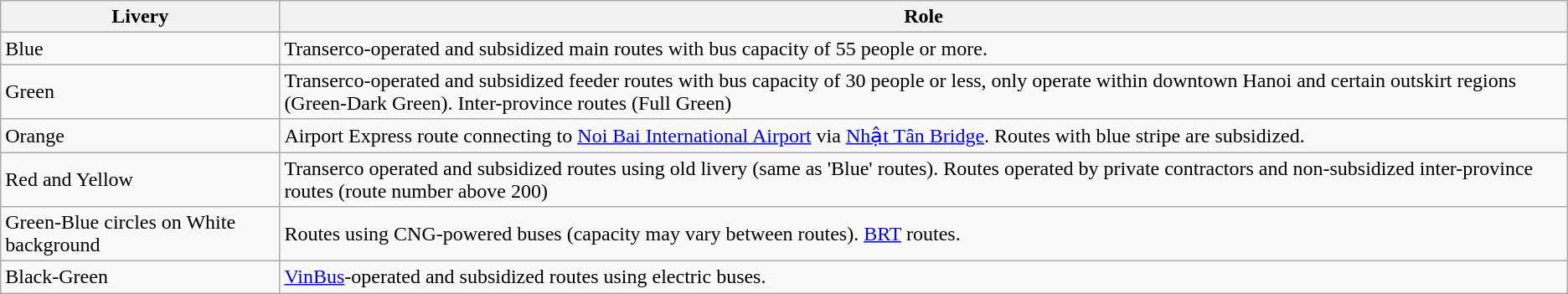<table class="wikitable">
<tr>
<th>Livery</th>
<th>Role</th>
</tr>
<tr>
<td>Blue</td>
<td>Transerco-operated and subsidized main routes with bus capacity of 55 people or more.</td>
</tr>
<tr>
<td>Green</td>
<td>Transerco-operated and subsidized feeder routes with bus capacity of 30 people or less, only operate within downtown Hanoi and certain outskirt regions (Green-Dark Green). Inter-province routes (Full Green)</td>
</tr>
<tr>
<td>Orange</td>
<td>Airport Express route connecting to <a href='#'>Noi Bai International Airport</a> via <a href='#'>Nhật Tân Bridge</a>. Routes with blue stripe are subsidized.</td>
</tr>
<tr>
<td>Red and Yellow</td>
<td>Transerco operated and subsidized routes using old livery (same as 'Blue' routes). Routes operated by private contractors and non-subsidized inter-province routes (route number above 200)</td>
</tr>
<tr>
<td>Green-Blue circles on White background</td>
<td>Routes using CNG-powered buses (capacity may vary between routes). <a href='#'>BRT</a> routes.</td>
</tr>
<tr>
<td>Black-Green</td>
<td><a href='#'>VinBus</a>-operated and subsidized routes using electric buses.</td>
</tr>
</table>
